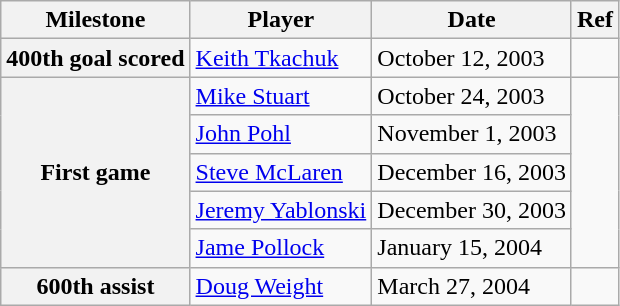<table class="wikitable">
<tr>
<th scope="col">Milestone</th>
<th scope="col">Player</th>
<th scope="col">Date</th>
<th scope="col">Ref</th>
</tr>
<tr>
<th>400th goal scored</th>
<td><a href='#'>Keith Tkachuk</a></td>
<td>October 12, 2003</td>
<td></td>
</tr>
<tr>
<th rowspan=5>First game</th>
<td><a href='#'>Mike Stuart</a></td>
<td>October 24, 2003</td>
<td rowspan=5></td>
</tr>
<tr>
<td><a href='#'>John Pohl</a></td>
<td>November 1, 2003</td>
</tr>
<tr>
<td><a href='#'>Steve McLaren</a></td>
<td>December 16, 2003</td>
</tr>
<tr>
<td><a href='#'>Jeremy Yablonski</a></td>
<td>December 30, 2003</td>
</tr>
<tr>
<td><a href='#'>Jame Pollock</a></td>
<td>January 15, 2004</td>
</tr>
<tr>
<th>600th assist</th>
<td><a href='#'>Doug Weight</a></td>
<td>March 27, 2004</td>
<td></td>
</tr>
</table>
